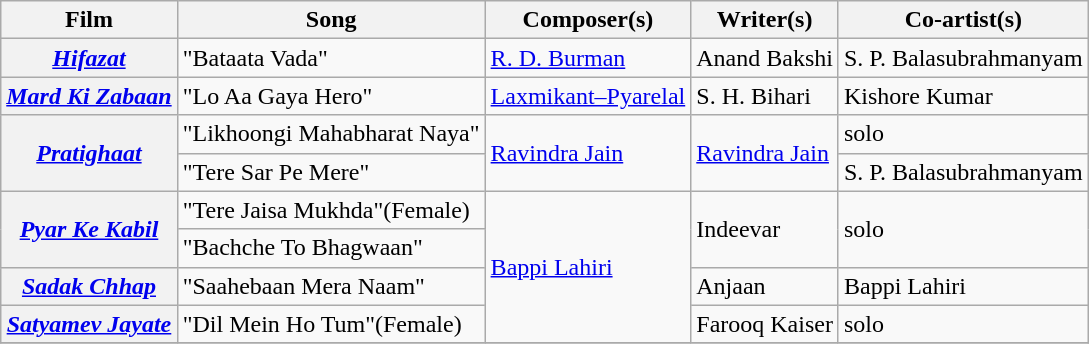<table class="wikitable sortable">
<tr>
<th>Film</th>
<th>Song</th>
<th>Composer(s)</th>
<th>Writer(s)</th>
<th>Co-artist(s)</th>
</tr>
<tr>
<th><a href='#'><em>Hifazat</em></a></th>
<td>"Bataata Vada"</td>
<td><a href='#'>R. D. Burman</a></td>
<td>Anand Bakshi</td>
<td>S. P. Balasubrahmanyam</td>
</tr>
<tr>
<th><em><a href='#'>Mard Ki Zabaan</a></em></th>
<td>"Lo Aa Gaya Hero"</td>
<td><a href='#'>Laxmikant–Pyarelal</a></td>
<td>S. H. Bihari</td>
<td>Kishore Kumar</td>
</tr>
<tr>
<th rowspan="2"><a href='#'><em>Pratighaat</em></a></th>
<td>"Likhoongi Mahabharat Naya"</td>
<td rowspan="2"><a href='#'>Ravindra Jain</a></td>
<td rowspan="2"><a href='#'>Ravindra Jain</a></td>
<td>solo</td>
</tr>
<tr>
<td>"Tere Sar Pe Mere"</td>
<td>S. P. Balasubrahmanyam</td>
</tr>
<tr>
<th rowspan="2"><em><a href='#'>Pyar Ke Kabil</a></em></th>
<td>"Tere Jaisa Mukhda"(Female)</td>
<td rowspan=4><a href='#'>Bappi Lahiri</a></td>
<td rowspan="2">Indeevar</td>
<td rowspan="2">solo</td>
</tr>
<tr>
<td>"Bachche To Bhagwaan"</td>
</tr>
<tr>
<th><em><a href='#'>Sadak Chhap</a></em></th>
<td>"Saahebaan Mera Naam"</td>
<td>Anjaan</td>
<td>Bappi Lahiri</td>
</tr>
<tr>
<th scope="row"><em><a href='#'>Satyamev Jayate</a></em></th>
<td>"Dil Mein Ho Tum"(Female)</td>
<td>Farooq Kaiser</td>
<td>solo</td>
</tr>
<tr>
</tr>
</table>
